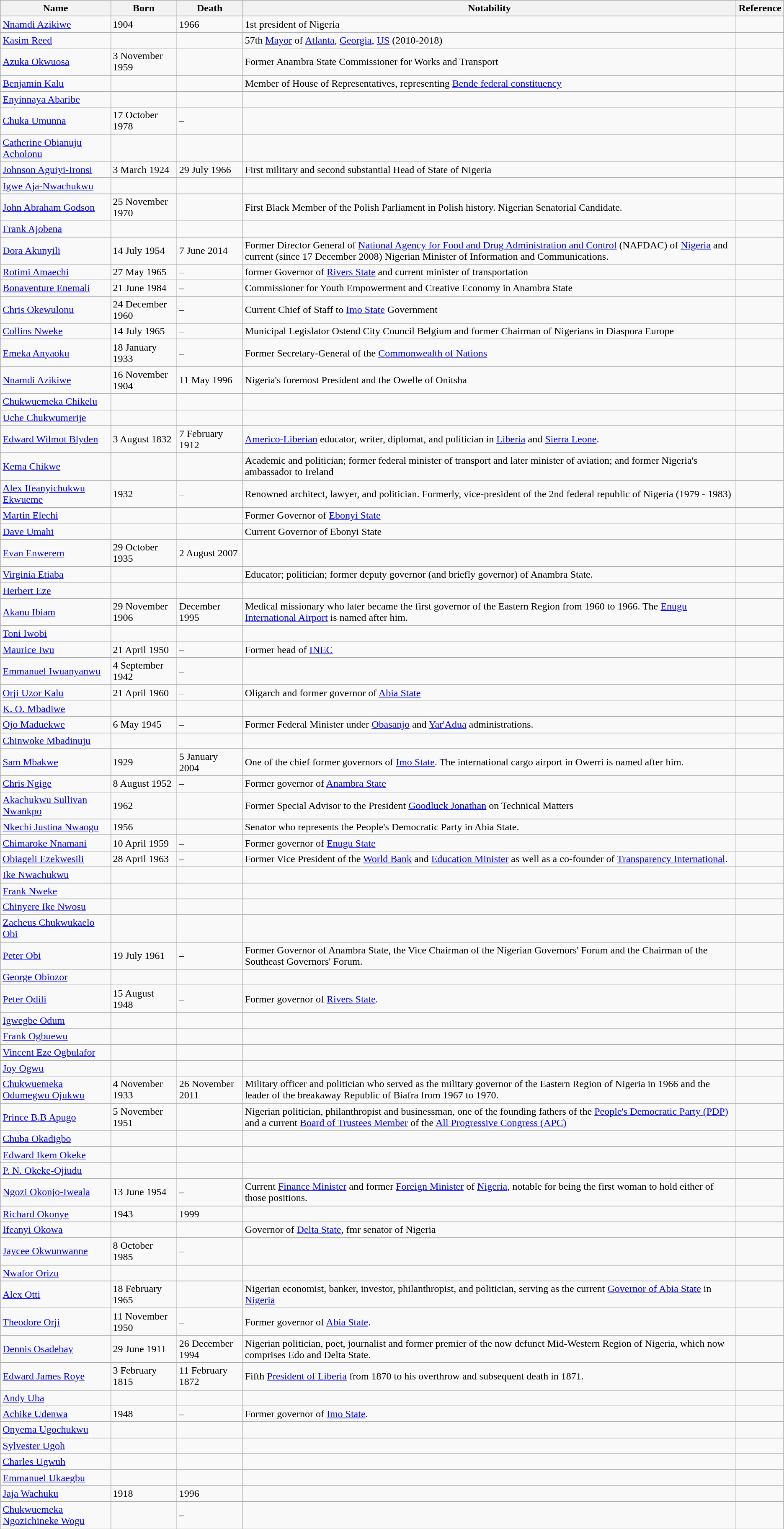<table class="wikitable sortable">
<tr>
<th>Name</th>
<th class="unsortable">Born</th>
<th class="unsortable">Death</th>
<th class="unsortable">Notability</th>
<th class="unsortable">Reference</th>
</tr>
<tr>
<td><a href='#'>Nnamdi Azikiwe</a></td>
<td>1904</td>
<td>1966</td>
<td>1st president of Nigeria</td>
<td></td>
</tr>
<tr>
<td><a href='#'>Kasim Reed</a></td>
<td></td>
<td></td>
<td>57th <a href='#'>Mayor</a> of <a href='#'>Atlanta</a>, <a href='#'>Georgia</a>, <a href='#'>US</a> (2010-2018)</td>
<td></td>
</tr>
<tr>
<td><a href='#'>Azuka Okwuosa</a></td>
<td>3 November 1959</td>
<td></td>
<td>Former Anambra State Commissioner for Works and Transport</td>
<td></td>
</tr>
<tr>
<td><a href='#'>Benjamin Kalu</a></td>
<td></td>
<td></td>
<td>Member of House of Representatives, representing <a href='#'>Bende federal constituency</a></td>
<td></td>
</tr>
<tr>
<td><a href='#'>Enyinnaya Abaribe</a></td>
<td></td>
<td></td>
<td></td>
<td></td>
</tr>
<tr>
<td><a href='#'>Chuka Umunna</a></td>
<td>17 October 1978</td>
<td>–</td>
<td></td>
<td></td>
</tr>
<tr>
<td><a href='#'>Catherine Obianuju Acholonu</a></td>
<td></td>
<td></td>
<td></td>
<td></td>
</tr>
<tr>
<td><a href='#'>Johnson Aguiyi-Ironsi</a></td>
<td>3 March 1924</td>
<td>29 July 1966</td>
<td>First military and second substantial Head of State of Nigeria</td>
<td></td>
</tr>
<tr>
<td><a href='#'>Igwe Aja-Nwachukwu</a></td>
<td></td>
<td></td>
<td></td>
<td></td>
</tr>
<tr>
<td><a href='#'>John Abraham Godson</a></td>
<td>25 November 1970</td>
<td></td>
<td>First Black Member of the Polish Parliament in Polish history. Nigerian Senatorial Candidate.</td>
<td></td>
</tr>
<tr>
<td><a href='#'>Frank Ajobena</a></td>
<td></td>
<td></td>
<td></td>
<td></td>
</tr>
<tr>
<td><a href='#'>Dora Akunyili</a></td>
<td>14 July 1954</td>
<td>7 June 2014</td>
<td>Former Director General of <a href='#'>National Agency for Food and Drug Administration and Control</a> (NAFDAC) of <a href='#'>Nigeria</a> and current (since 17 December 2008) Nigerian Minister of Information and Communications.</td>
<td></td>
</tr>
<tr>
<td><a href='#'>Rotimi Amaechi</a></td>
<td>27 May 1965</td>
<td>–</td>
<td>former Governor of <a href='#'>Rivers State</a> and current minister of transportation</td>
<td></td>
</tr>
<tr>
<td><a href='#'>Bonaventure Enemali</a></td>
<td>21 June 1984</td>
<td>–</td>
<td>Commissioner for Youth Empowerment and Creative Economy in Anambra State</td>
<td></td>
</tr>
<tr>
<td><a href='#'>Chris Okewulonu</a></td>
<td>24 December 1960</td>
<td>–</td>
<td>Current Chief of Staff to <a href='#'>Imo State</a> Government</td>
<td></td>
</tr>
<tr>
<td><a href='#'>Collins Nweke</a></td>
<td>14 July 1965</td>
<td>–</td>
<td>Municipal Legislator Ostend City Council Belgium and former Chairman of Nigerians in Diaspora Europe</td>
<td></td>
</tr>
<tr>
<td><a href='#'>Emeka Anyaoku</a></td>
<td>18 January 1933</td>
<td>–</td>
<td>Former Secretary-General of the <a href='#'>Commonwealth of Nations</a></td>
<td></td>
</tr>
<tr>
<td><a href='#'>Nnamdi Azikiwe</a></td>
<td>16 November 1904</td>
<td>11 May 1996</td>
<td>Nigeria's foremost President and the Owelle of Onitsha</td>
<td></td>
</tr>
<tr>
<td><a href='#'>Chukwuemeka Chikelu</a></td>
<td></td>
<td></td>
<td></td>
<td></td>
</tr>
<tr>
<td><a href='#'>Uche Chukwumerije</a></td>
<td></td>
<td></td>
<td></td>
<td></td>
</tr>
<tr>
<td><a href='#'>Edward Wilmot Blyden</a></td>
<td>3 August 1832</td>
<td>7 February 1912</td>
<td><a href='#'>Americo-Liberian</a> educator, writer, diplomat, and politician in <a href='#'>Liberia</a> and <a href='#'>Sierra Leone</a>.</td>
<td rowspan=1 align=center></td>
</tr>
<tr>
<td><a href='#'>Kema Chikwe</a></td>
<td></td>
<td></td>
<td>Academic and politician; former federal minister of transport and later minister of aviation; and former Nigeria's ambassador to Ireland</td>
<td></td>
</tr>
<tr>
<td><a href='#'>Alex Ifeanyichukwu Ekwueme</a></td>
<td>1932</td>
<td>–</td>
<td>Renowned architect, lawyer, and politician. Formerly, vice-president of the 2nd federal republic of Nigeria (1979 - 1983)</td>
<td></td>
</tr>
<tr>
<td><a href='#'>Martin Elechi</a></td>
<td></td>
<td></td>
<td>Former Governor of <a href='#'>Ebonyi State</a></td>
<td></td>
</tr>
<tr>
<td><a href='#'>Dave Umahi</a></td>
<td></td>
<td></td>
<td>Current Governor of Ebonyi State</td>
<td></td>
</tr>
<tr>
<td><a href='#'>Evan Enwerem</a></td>
<td>29 October 1935</td>
<td>2 August 2007</td>
<td></td>
<td></td>
</tr>
<tr>
<td><a href='#'>Virginia Etiaba</a></td>
<td></td>
<td></td>
<td>Educator; politician; former deputy governor (and briefly governor) of Anambra State.</td>
<td></td>
</tr>
<tr>
<td><a href='#'>Herbert Eze</a></td>
<td></td>
<td></td>
<td></td>
<td></td>
</tr>
<tr>
<td><a href='#'>Akanu Ibiam</a></td>
<td>29 November 1906</td>
<td>December 1995</td>
<td>Medical missionary who later became the first governor of the Eastern Region from 1960 to 1966. The <a href='#'>Enugu International Airport</a> is named after him.</td>
<td></td>
</tr>
<tr>
<td><a href='#'>Toni Iwobi</a></td>
<td></td>
<td></td>
<td></td>
<td></td>
</tr>
<tr>
<td><a href='#'>Maurice Iwu</a></td>
<td>21 April 1950</td>
<td>–</td>
<td>Former head of <a href='#'>INEC</a></td>
<td></td>
</tr>
<tr>
<td><a href='#'>Emmanuel Iwuanyanwu</a></td>
<td>4 September 1942</td>
<td>–</td>
<td></td>
<td></td>
</tr>
<tr>
<td><a href='#'>Orji Uzor Kalu</a></td>
<td>21 April 1960</td>
<td>–</td>
<td>Oligarch and former governor of <a href='#'>Abia State</a></td>
<td></td>
</tr>
<tr>
<td><a href='#'>K. O. Mbadiwe</a></td>
<td></td>
<td></td>
<td></td>
<td></td>
</tr>
<tr>
<td><a href='#'>Ojo Maduekwe</a></td>
<td>6 May 1945</td>
<td>–</td>
<td>Former Federal Minister under <a href='#'>Obasanjo</a> and <a href='#'>Yar'Adua</a> administrations.</td>
<td></td>
</tr>
<tr>
<td><a href='#'>Chinwoke Mbadinuju</a></td>
<td></td>
<td></td>
<td></td>
<td></td>
</tr>
<tr>
<td><a href='#'>Sam Mbakwe</a></td>
<td>1929</td>
<td>5 January 2004</td>
<td>One of the chief former governors of <a href='#'>Imo State</a>. The international cargo airport in Owerri is named after him.</td>
<td></td>
</tr>
<tr>
<td><a href='#'>Chris Ngige</a></td>
<td>8 August 1952</td>
<td>–</td>
<td>Former governor of <a href='#'>Anambra State</a></td>
<td></td>
</tr>
<tr>
<td><a href='#'>Akachukwu Sullivan Nwankpo</a></td>
<td>1962</td>
<td></td>
<td>Former Special Advisor to the President <a href='#'>Goodluck Jonathan</a> on Technical Matters</td>
<td></td>
</tr>
<tr>
<td><a href='#'>Nkechi Justina Nwaogu</a></td>
<td>1956</td>
<td></td>
<td>Senator who represents the People's Democratic Party in Abia State.</td>
<td></td>
</tr>
<tr>
<td><a href='#'>Chimaroke Nnamani</a></td>
<td>10 April 1959</td>
<td>–</td>
<td>Former governor of <a href='#'>Enugu State</a></td>
<td></td>
</tr>
<tr>
<td><a href='#'>Obiageli Ezekwesili</a></td>
<td>28 April 1963</td>
<td>–</td>
<td>Former Vice President of the <a href='#'>World Bank</a> and <a href='#'>Education Minister</a> as well as a co-founder of <a href='#'>Transparency International</a>.</td>
<td></td>
</tr>
<tr>
<td><a href='#'>Ike Nwachukwu</a></td>
<td></td>
<td></td>
<td></td>
<td></td>
</tr>
<tr>
<td><a href='#'>Frank Nweke</a></td>
<td></td>
<td></td>
<td></td>
<td></td>
</tr>
<tr>
<td><a href='#'>Chinyere Ike Nwosu</a></td>
<td></td>
<td></td>
<td></td>
<td></td>
</tr>
<tr>
<td><a href='#'>Zacheus Chukwukaelo Obi</a></td>
<td></td>
<td></td>
<td></td>
<td></td>
</tr>
<tr>
<td><a href='#'>Peter Obi</a></td>
<td>19 July 1961</td>
<td>–</td>
<td>Former Governor of Anambra State, the Vice Chairman of the Nigerian Governors' Forum and the Chairman of the Southeast Governors' Forum.</td>
<td></td>
</tr>
<tr>
<td><a href='#'>George Obiozor</a></td>
<td></td>
<td></td>
<td></td>
<td></td>
</tr>
<tr>
<td><a href='#'>Peter Odili</a></td>
<td>15 August 1948</td>
<td>–</td>
<td>Former governor of <a href='#'>Rivers State</a>.</td>
<td></td>
</tr>
<tr>
<td><a href='#'>Igwegbe Odum</a></td>
<td></td>
<td></td>
<td></td>
<td></td>
</tr>
<tr>
<td><a href='#'>Frank Ogbuewu</a></td>
<td></td>
<td></td>
<td></td>
<td></td>
</tr>
<tr>
<td><a href='#'>Vincent Eze Ogbulafor</a></td>
<td></td>
<td></td>
<td></td>
<td></td>
</tr>
<tr>
<td><a href='#'>Joy Ogwu</a></td>
<td></td>
<td></td>
<td></td>
<td></td>
</tr>
<tr>
<td><a href='#'>Chukwuemeka Odumegwu Ojukwu</a></td>
<td>4 November 1933</td>
<td>26 November 2011</td>
<td>Military officer and politician who served as the military governor of the Eastern Region of Nigeria in 1966 and the leader of the breakaway Republic of Biafra from 1967 to 1970.</td>
<td></td>
</tr>
<tr>
<td><a href='#'>Prince B.B Apugo</a></td>
<td>5 November 1951</td>
<td></td>
<td>Nigerian politician, philanthropist and businessman, one of the founding fathers of the <a href='#'>People's Democratic Party (PDP)</a> and a current <a href='#'>Board of Trustees Member</a> of the <a href='#'>All Progressive Congress (APC)</a></td>
<td></td>
</tr>
<tr>
<td><a href='#'>Chuba Okadigbo</a></td>
<td></td>
<td></td>
<td></td>
<td></td>
</tr>
<tr>
<td><a href='#'>Edward Ikem Okeke</a></td>
<td></td>
<td></td>
<td></td>
<td></td>
</tr>
<tr>
<td><a href='#'>P. N. Okeke-Ojiudu</a></td>
<td></td>
<td></td>
<td></td>
<td></td>
</tr>
<tr>
<td><a href='#'>Ngozi Okonjo-Iweala</a></td>
<td>13 June 1954</td>
<td>–</td>
<td>Current <a href='#'>Finance Minister</a> and former <a href='#'>Foreign Minister</a> of <a href='#'>Nigeria</a>, notable for being the first woman to hold either of those positions.</td>
<td rowspan=1 align=center></td>
</tr>
<tr>
<td><a href='#'>Richard Okonye</a></td>
<td>1943</td>
<td>1999</td>
<td></td>
<td></td>
</tr>
<tr>
<td><a href='#'>Ifeanyi Okowa</a></td>
<td></td>
<td></td>
<td>Governor of <a href='#'>Delta State</a>, fmr senator of Nigeria</td>
<td></td>
</tr>
<tr>
<td><a href='#'>Jaycee Okwunwanne</a></td>
<td>8 October 1985</td>
<td>–</td>
<td></td>
<td></td>
</tr>
<tr>
<td><a href='#'>Nwafor Orizu</a></td>
<td></td>
<td></td>
<td></td>
<td></td>
</tr>
<tr>
<td><a href='#'>Alex Otti</a></td>
<td>18 February 1965</td>
<td></td>
<td>Nigerian economist, banker, investor, philanthropist, and politician, serving as the current <a href='#'>Governor of Abia State</a> in <a href='#'>Nigeria</a></td>
<td></td>
</tr>
<tr>
<td><a href='#'>Theodore Orji</a></td>
<td>11 November 1950</td>
<td>–</td>
<td>Former governor of <a href='#'>Abia State</a>.</td>
<td></td>
</tr>
<tr>
<td><a href='#'>Dennis Osadebay</a></td>
<td>29 June 1911</td>
<td>26 December 1994</td>
<td>Nigerian politician, poet, journalist and former premier of the now defunct Mid-Western Region of Nigeria, which now comprises Edo and Delta State.</td>
<td></td>
</tr>
<tr>
<td><a href='#'>Edward James Roye</a></td>
<td>3 February 1815</td>
<td>11 February 1872</td>
<td>Fifth <a href='#'>President of Liberia</a> from 1870 to his overthrow and subsequent death in 1871.</td>
<td rowspan=1 align=center></td>
</tr>
<tr>
<td><a href='#'>Andy Uba</a></td>
<td></td>
<td></td>
<td></td>
<td></td>
</tr>
<tr>
<td><a href='#'>Achike Udenwa</a></td>
<td>1948</td>
<td>–</td>
<td>Former governor of <a href='#'>Imo State</a>.</td>
<td></td>
</tr>
<tr>
<td><a href='#'>Onyema Ugochukwu</a></td>
<td></td>
<td></td>
<td></td>
<td></td>
</tr>
<tr>
<td><a href='#'>Sylvester Ugoh</a></td>
<td></td>
<td></td>
<td></td>
<td></td>
</tr>
<tr>
<td><a href='#'>Charles Ugwuh</a></td>
<td></td>
<td></td>
<td></td>
<td></td>
</tr>
<tr>
<td><a href='#'>Emmanuel Ukaegbu</a></td>
<td></td>
<td></td>
<td></td>
<td></td>
</tr>
<tr>
<td><a href='#'>Jaja Wachuku</a></td>
<td>1918</td>
<td>1996</td>
<td></td>
<td></td>
</tr>
<tr>
<td><a href='#'>Chukwuemeka Ngozichineke Wogu</a></td>
<td></td>
<td>–</td>
<td></td>
<td></td>
</tr>
</table>
